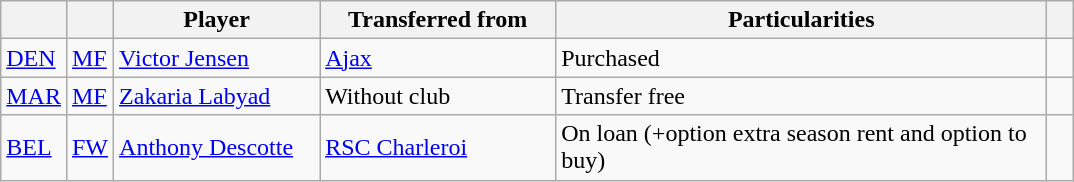<table class="wikitable plainrowheaders sortable">
<tr>
<th></th>
<th></th>
<th style="width: 130px;">Player</th>
<th style="width: 150px;">Transferred from</th>
<th style="width: 320px;">Particularities</th>
<th style="width: 10px;"></th>
</tr>
<tr>
<td><strong></strong> <a href='#'>DEN</a></td>
<td><a href='#'>MF</a></td>
<td><a href='#'>Victor Jensen</a></td>
<td><strong></strong> <a href='#'>Ajax</a></td>
<td>Purchased</td>
<td></td>
</tr>
<tr>
<td><strong></strong> <a href='#'>MAR</a></td>
<td><a href='#'>MF</a></td>
<td><a href='#'>Zakaria Labyad</a></td>
<td><strong></strong> Without club</td>
<td>Transfer free</td>
<td></td>
</tr>
<tr>
<td><strong></strong> <a href='#'>BEL</a></td>
<td><a href='#'>FW</a></td>
<td><a href='#'>Anthony Descotte</a></td>
<td><strong></strong> <a href='#'>RSC Charleroi</a></td>
<td>On loan (+option extra season rent and option to buy)</td>
<td></td>
</tr>
</table>
